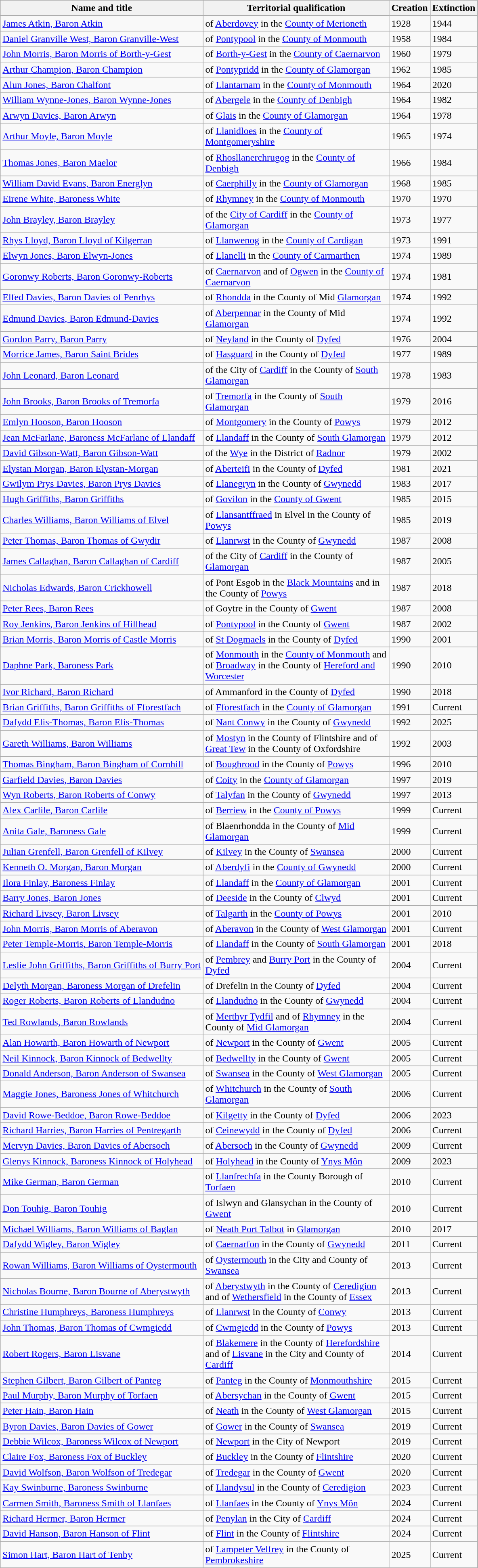<table class="wikitable" style="text-align:left">
<tr>
<th>Name and title</th>
<th width="300pt">Territorial qualification</th>
<th>Creation</th>
<th>Extinction</th>
</tr>
<tr>
<td><a href='#'>James Atkin, Baron Atkin</a></td>
<td>of <a href='#'>Aberdovey</a> in the <a href='#'>County of Merioneth</a></td>
<td>1928</td>
<td>1944</td>
</tr>
<tr>
<td><a href='#'>Daniel Granville West, Baron Granville-West</a></td>
<td>of <a href='#'>Pontypool</a> in the <a href='#'>County of Monmouth</a></td>
<td>1958</td>
<td>1984</td>
</tr>
<tr>
<td><a href='#'>John Morris, Baron Morris of Borth-y-Gest</a></td>
<td>of <a href='#'>Borth-y-Gest</a> in the <a href='#'>County of Caernarvon</a></td>
<td>1960</td>
<td>1979</td>
</tr>
<tr>
<td><a href='#'>Arthur Champion, Baron Champion</a></td>
<td>of <a href='#'>Pontypridd</a> in the <a href='#'>County of Glamorgan</a></td>
<td>1962</td>
<td>1985</td>
</tr>
<tr>
<td><a href='#'>Alun Jones, Baron Chalfont</a></td>
<td>of <a href='#'>Llantarnam</a> in the <a href='#'>County of Monmouth</a></td>
<td>1964</td>
<td>2020</td>
</tr>
<tr>
<td><a href='#'>William Wynne-Jones, Baron Wynne-Jones</a></td>
<td>of <a href='#'>Abergele</a> in the <a href='#'>County of Denbigh</a></td>
<td>1964</td>
<td>1982</td>
</tr>
<tr>
<td><a href='#'>Arwyn Davies, Baron Arwyn</a></td>
<td>of <a href='#'>Glais</a> in the <a href='#'>County of Glamorgan</a></td>
<td>1964</td>
<td>1978</td>
</tr>
<tr>
<td><a href='#'>Arthur Moyle, Baron Moyle</a></td>
<td>of <a href='#'>Llanidloes</a> in the <a href='#'>County of Montgomeryshire</a></td>
<td>1965</td>
<td>1974</td>
</tr>
<tr>
<td><a href='#'>Thomas Jones, Baron Maelor</a></td>
<td>of <a href='#'>Rhosllanerchrugog</a> in the <a href='#'>County of Denbigh</a></td>
<td>1966</td>
<td>1984</td>
</tr>
<tr>
<td><a href='#'>William David Evans, Baron Energlyn</a></td>
<td>of <a href='#'>Caerphilly</a> in the <a href='#'>County of Glamorgan</a></td>
<td>1968</td>
<td>1985</td>
</tr>
<tr>
<td><a href='#'>Eirene White, Baroness White</a></td>
<td>of <a href='#'>Rhymney</a> in the <a href='#'>County of Monmouth</a></td>
<td>1970</td>
<td>1970</td>
</tr>
<tr>
<td><a href='#'>John Brayley, Baron Brayley</a></td>
<td>of the <a href='#'>City of Cardiff</a> in the <a href='#'>County of Glamorgan</a></td>
<td>1973</td>
<td>1977</td>
</tr>
<tr>
<td><a href='#'>Rhys Lloyd, Baron Lloyd of Kilgerran</a></td>
<td>of <a href='#'>Llanwenog</a> in the <a href='#'>County of Cardigan</a></td>
<td>1973</td>
<td>1991</td>
</tr>
<tr>
<td><a href='#'>Elwyn Jones, Baron Elwyn-Jones</a></td>
<td>of <a href='#'>Llanelli</a> in the <a href='#'>County of Carmarthen</a></td>
<td>1974</td>
<td>1989</td>
</tr>
<tr>
<td><a href='#'>Goronwy Roberts, Baron Goronwy-Roberts</a></td>
<td>of <a href='#'>Caernarvon</a> and of <a href='#'>Ogwen</a> in the <a href='#'>County of Caernarvon</a></td>
<td>1974</td>
<td>1981</td>
</tr>
<tr>
<td><a href='#'>Elfed Davies, Baron Davies of Penrhys</a></td>
<td>of <a href='#'>Rhondda</a> in the County of Mid <a href='#'>Glamorgan</a></td>
<td>1974</td>
<td>1992</td>
</tr>
<tr>
<td><a href='#'>Edmund Davies, Baron Edmund-Davies</a></td>
<td>of <a href='#'>Aberpennar</a> in the County of Mid <a href='#'>Glamorgan</a></td>
<td>1974</td>
<td>1992</td>
</tr>
<tr>
<td><a href='#'>Gordon Parry, Baron Parry</a></td>
<td>of <a href='#'>Neyland</a> in the County of <a href='#'>Dyfed</a></td>
<td>1976</td>
<td>2004</td>
</tr>
<tr>
<td><a href='#'>Morrice James, Baron Saint Brides</a></td>
<td>of <a href='#'>Hasguard</a> in the County of <a href='#'>Dyfed</a></td>
<td>1977</td>
<td>1989</td>
</tr>
<tr>
<td><a href='#'>John Leonard, Baron Leonard</a></td>
<td>of the City of <a href='#'>Cardiff</a> in the County of <a href='#'>South Glamorgan</a></td>
<td>1978</td>
<td>1983</td>
</tr>
<tr>
<td><a href='#'>John Brooks, Baron Brooks of Tremorfa</a></td>
<td>of <a href='#'>Tremorfa</a> in the County of <a href='#'>South Glamorgan</a></td>
<td>1979</td>
<td>2016</td>
</tr>
<tr>
<td><a href='#'>Emlyn Hooson, Baron Hooson</a></td>
<td>of <a href='#'>Montgomery</a> in the County of <a href='#'>Powys</a></td>
<td>1979</td>
<td>2012</td>
</tr>
<tr>
<td><a href='#'>Jean McFarlane, Baroness McFarlane of Llandaff</a></td>
<td>of <a href='#'>Llandaff</a> in the County of <a href='#'>South Glamorgan</a></td>
<td>1979</td>
<td>2012</td>
</tr>
<tr>
<td><a href='#'>David Gibson-Watt, Baron Gibson-Watt</a></td>
<td>of the <a href='#'>Wye</a> in the District of <a href='#'>Radnor</a></td>
<td>1979</td>
<td>2002</td>
</tr>
<tr>
<td><a href='#'>Elystan Morgan, Baron Elystan-Morgan</a></td>
<td>of <a href='#'>Aberteifi</a> in the County of <a href='#'>Dyfed</a></td>
<td>1981</td>
<td>2021</td>
</tr>
<tr>
<td><a href='#'>Gwilym Prys Davies, Baron Prys Davies</a></td>
<td>of <a href='#'>Llanegryn</a> in the County of <a href='#'>Gwynedd</a></td>
<td>1983</td>
<td>2017</td>
</tr>
<tr>
<td><a href='#'>Hugh Griffiths, Baron Griffiths</a></td>
<td>of <a href='#'>Govilon</a> in the <a href='#'>County of Gwent</a></td>
<td>1985</td>
<td>2015</td>
</tr>
<tr>
<td><a href='#'>Charles Williams, Baron Williams of Elvel</a></td>
<td>of <a href='#'>Llansantffraed</a> in Elvel in the County of <a href='#'>Powys</a></td>
<td>1985</td>
<td>2019</td>
</tr>
<tr>
<td><a href='#'>Peter Thomas, Baron Thomas of Gwydir</a></td>
<td>of <a href='#'>Llanrwst</a> in the County of <a href='#'>Gwynedd</a></td>
<td>1987</td>
<td>2008</td>
</tr>
<tr>
<td><a href='#'>James Callaghan, Baron Callaghan of Cardiff</a></td>
<td>of the City of <a href='#'>Cardiff</a> in the County of <a href='#'>Glamorgan</a></td>
<td>1987</td>
<td>2005</td>
</tr>
<tr>
<td><a href='#'>Nicholas Edwards, Baron Crickhowell</a></td>
<td>of Pont Esgob in the <a href='#'>Black Mountains</a> and in the County of <a href='#'>Powys</a></td>
<td>1987</td>
<td>2018</td>
</tr>
<tr>
<td><a href='#'>Peter Rees, Baron Rees</a></td>
<td>of Goytre in the County of <a href='#'>Gwent</a></td>
<td>1987</td>
<td>2008</td>
</tr>
<tr>
<td><a href='#'>Roy Jenkins, Baron Jenkins of Hillhead</a></td>
<td>of <a href='#'>Pontypool</a> in the County of <a href='#'>Gwent</a></td>
<td>1987</td>
<td>2002</td>
</tr>
<tr>
<td><a href='#'>Brian Morris, Baron Morris of Castle Morris</a></td>
<td>of <a href='#'>St Dogmaels</a> in the County of <a href='#'>Dyfed</a></td>
<td>1990</td>
<td>2001</td>
</tr>
<tr>
<td><a href='#'>Daphne Park, Baroness Park</a></td>
<td>of <a href='#'>Monmouth</a> in the <a href='#'>County of Monmouth</a> and of <a href='#'>Broadway</a> in the County of <a href='#'>Hereford and Worcester</a></td>
<td>1990</td>
<td>2010</td>
</tr>
<tr>
<td><a href='#'>Ivor Richard, Baron Richard</a></td>
<td>of Ammanford in the County of <a href='#'>Dyfed</a></td>
<td>1990</td>
<td>2018</td>
</tr>
<tr>
<td><a href='#'>Brian Griffiths, Baron Griffiths of Fforestfach</a></td>
<td>of <a href='#'>Fforestfach</a> in the <a href='#'>County of Glamorgan</a></td>
<td>1991</td>
<td>Current</td>
</tr>
<tr>
<td><a href='#'>Dafydd Elis-Thomas, Baron Elis-Thomas</a></td>
<td>of <a href='#'>Nant Conwy</a> in the County of <a href='#'>Gwynedd</a></td>
<td>1992</td>
<td>2025</td>
</tr>
<tr>
<td><a href='#'>Gareth Williams, Baron Williams</a></td>
<td>of <a href='#'>Mostyn</a> in the County of Flintshire and of <a href='#'>Great Tew</a> in the County of Oxfordshire</td>
<td>1992</td>
<td>2003</td>
</tr>
<tr>
<td><a href='#'>Thomas Bingham, Baron Bingham of Cornhill</a></td>
<td>of <a href='#'>Boughrood</a> in the County of <a href='#'>Powys</a></td>
<td>1996</td>
<td>2010</td>
</tr>
<tr>
<td><a href='#'>Garfield Davies, Baron Davies</a></td>
<td>of <a href='#'>Coity</a> in the <a href='#'>County of Glamorgan</a></td>
<td>1997</td>
<td>2019</td>
</tr>
<tr>
<td><a href='#'>Wyn Roberts, Baron Roberts of Conwy</a></td>
<td>of <a href='#'>Talyfan</a> in the County of <a href='#'>Gwynedd</a></td>
<td>1997</td>
<td>2013</td>
</tr>
<tr>
<td><a href='#'>Alex Carlile, Baron Carlile</a></td>
<td>of <a href='#'>Berriew</a> in the <a href='#'>County of Powys</a></td>
<td>1999</td>
<td>Current</td>
</tr>
<tr>
<td><a href='#'>Anita Gale, Baroness Gale</a></td>
<td>of Blaenrhondda in the County of <a href='#'>Mid Glamorgan</a></td>
<td>1999</td>
<td>Current</td>
</tr>
<tr>
<td><a href='#'>Julian Grenfell, Baron Grenfell of Kilvey</a></td>
<td>of <a href='#'>Kilvey</a> in the County of <a href='#'>Swansea</a></td>
<td>2000</td>
<td>Current</td>
</tr>
<tr>
<td><a href='#'>Kenneth O. Morgan, Baron Morgan</a></td>
<td>of <a href='#'>Aberdyfi</a> in the <a href='#'>County of Gwynedd</a></td>
<td>2000</td>
<td>Current</td>
</tr>
<tr>
<td><a href='#'>Ilora Finlay, Baroness Finlay</a></td>
<td>of <a href='#'>Llandaff</a> in the <a href='#'>County of Glamorgan</a></td>
<td>2001</td>
<td>Current</td>
</tr>
<tr>
<td><a href='#'>Barry Jones, Baron Jones</a></td>
<td>of <a href='#'>Deeside</a> in the County of <a href='#'>Clwyd</a></td>
<td>2001</td>
<td>Current</td>
</tr>
<tr>
<td><a href='#'>Richard Livsey, Baron Livsey</a></td>
<td>of <a href='#'>Talgarth</a> in the <a href='#'>County of Powys</a></td>
<td>2001</td>
<td>2010</td>
</tr>
<tr>
<td><a href='#'>John Morris, Baron Morris of Aberavon</a></td>
<td>of <a href='#'>Aberavon</a> in the County of <a href='#'>West Glamorgan</a></td>
<td>2001</td>
<td>Current</td>
</tr>
<tr>
<td><a href='#'>Peter Temple-Morris, Baron Temple-Morris</a></td>
<td>of <a href='#'>Llandaff</a> in the County of <a href='#'>South Glamorgan</a></td>
<td>2001</td>
<td>2018</td>
</tr>
<tr>
<td><a href='#'>Leslie John Griffiths, Baron Griffiths of Burry Port</a></td>
<td>of <a href='#'>Pembrey</a> and <a href='#'>Burry Port</a> in the County of <a href='#'>Dyfed</a></td>
<td>2004</td>
<td>Current</td>
</tr>
<tr>
<td><a href='#'>Delyth Morgan, Baroness Morgan of Drefelin</a></td>
<td>of Drefelin in the County of <a href='#'>Dyfed</a></td>
<td>2004</td>
<td>Current</td>
</tr>
<tr>
<td><a href='#'>Roger Roberts, Baron Roberts of Llandudno</a></td>
<td>of <a href='#'>Llandudno</a> in the County of <a href='#'>Gwynedd</a></td>
<td>2004</td>
<td>Current</td>
</tr>
<tr>
<td><a href='#'>Ted Rowlands, Baron Rowlands</a></td>
<td>of <a href='#'>Merthyr Tydfil</a> and of <a href='#'>Rhymney</a> in the County of <a href='#'>Mid Glamorgan</a></td>
<td>2004</td>
<td>Current</td>
</tr>
<tr>
<td><a href='#'>Alan Howarth, Baron Howarth of Newport</a></td>
<td>of <a href='#'>Newport</a> in the County of <a href='#'>Gwent</a></td>
<td>2005</td>
<td>Current</td>
</tr>
<tr>
<td><a href='#'>Neil Kinnock, Baron Kinnock of Bedwellty</a></td>
<td>of <a href='#'>Bedwellty</a> in the County of <a href='#'>Gwent</a></td>
<td>2005</td>
<td>Current</td>
</tr>
<tr>
<td><a href='#'>Donald Anderson, Baron Anderson of Swansea</a></td>
<td>of <a href='#'>Swansea</a> in the County of <a href='#'>West Glamorgan</a></td>
<td>2005</td>
<td>Current</td>
</tr>
<tr>
<td><a href='#'>Maggie Jones, Baroness Jones of Whitchurch</a></td>
<td>of <a href='#'>Whitchurch</a> in the County of <a href='#'>South Glamorgan</a></td>
<td>2006</td>
<td>Current</td>
</tr>
<tr>
<td><a href='#'>David Rowe-Beddoe, Baron Rowe-Beddoe</a></td>
<td>of <a href='#'>Kilgetty</a> in the County of <a href='#'>Dyfed</a></td>
<td>2006</td>
<td>2023</td>
</tr>
<tr>
<td><a href='#'>Richard Harries, Baron Harries of Pentregarth</a></td>
<td>of <a href='#'>Ceinewydd</a> in the County of <a href='#'>Dyfed</a></td>
<td>2006</td>
<td>Current</td>
</tr>
<tr>
<td><a href='#'>Mervyn Davies, Baron Davies of Abersoch</a></td>
<td>of <a href='#'>Abersoch</a> in the County of <a href='#'>Gwynedd</a></td>
<td>2009</td>
<td>Current</td>
</tr>
<tr>
<td><a href='#'>Glenys Kinnock, Baroness Kinnock of Holyhead</a></td>
<td>of <a href='#'>Holyhead</a> in the County of <a href='#'>Ynys Môn</a></td>
<td>2009</td>
<td>2023</td>
</tr>
<tr>
<td><a href='#'>Mike German, Baron German</a></td>
<td>of <a href='#'>Llanfrechfa</a> in the County Borough of <a href='#'>Torfaen</a></td>
<td>2010</td>
<td>Current</td>
</tr>
<tr>
<td><a href='#'>Don Touhig, Baron Touhig</a></td>
<td>of Islwyn and Glansychan in the County of <a href='#'>Gwent</a></td>
<td>2010</td>
<td>Current</td>
</tr>
<tr>
<td><a href='#'>Michael Williams, Baron Williams of Baglan</a></td>
<td>of <a href='#'>Neath Port Talbot</a> in <a href='#'>Glamorgan</a></td>
<td>2010</td>
<td>2017</td>
</tr>
<tr>
<td><a href='#'>Dafydd Wigley, Baron Wigley</a></td>
<td>of <a href='#'>Caernarfon</a> in the County of <a href='#'>Gwynedd</a></td>
<td>2011</td>
<td>Current</td>
</tr>
<tr>
<td><a href='#'>Rowan Williams, Baron Williams of Oystermouth</a></td>
<td>of <a href='#'>Oystermouth</a> in the City and County of <a href='#'>Swansea</a></td>
<td>2013</td>
<td>Current</td>
</tr>
<tr>
<td><a href='#'>Nicholas Bourne, Baron Bourne of Aberystwyth</a></td>
<td>of <a href='#'>Aberystwyth</a> in the County of <a href='#'>Ceredigion</a><br>and of <a href='#'>Wethersfield</a> in the County of <a href='#'>Essex</a></td>
<td>2013</td>
<td>Current</td>
</tr>
<tr>
<td><a href='#'>Christine Humphreys, Baroness Humphreys</a></td>
<td>of <a href='#'>Llanrwst</a> in the County of <a href='#'>Conwy</a></td>
<td>2013</td>
<td>Current</td>
</tr>
<tr>
<td><a href='#'>John Thomas, Baron Thomas of Cwmgiedd</a></td>
<td>of <a href='#'>Cwmgiedd</a> in the County of <a href='#'>Powys</a></td>
<td>2013</td>
<td>Current</td>
</tr>
<tr>
<td><a href='#'>Robert Rogers, Baron Lisvane</a></td>
<td>of <a href='#'>Blakemere</a> in the County of <a href='#'>Herefordshire</a><br>and of <a href='#'>Lisvane</a> in the City and County of <a href='#'>Cardiff</a></td>
<td>2014</td>
<td>Current</td>
</tr>
<tr>
<td><a href='#'>Stephen Gilbert, Baron Gilbert of Panteg</a></td>
<td>of <a href='#'>Panteg</a> in the County of <a href='#'>Monmouthshire</a></td>
<td>2015</td>
<td>Current</td>
</tr>
<tr>
<td><a href='#'>Paul Murphy, Baron Murphy of Torfaen</a></td>
<td>of <a href='#'>Abersychan</a> in the County of <a href='#'>Gwent</a></td>
<td>2015</td>
<td>Current</td>
</tr>
<tr>
<td><a href='#'>Peter Hain, Baron Hain</a></td>
<td>of <a href='#'>Neath</a> in the County of <a href='#'>West Glamorgan</a></td>
<td>2015</td>
<td>Current</td>
</tr>
<tr>
<td><a href='#'>Byron Davies, Baron Davies of Gower</a></td>
<td>of <a href='#'>Gower</a> in the County of <a href='#'>Swansea</a></td>
<td>2019</td>
<td>Current</td>
</tr>
<tr>
<td><a href='#'>Debbie Wilcox, Baroness Wilcox of Newport</a></td>
<td>of <a href='#'>Newport</a> in the City of Newport</td>
<td>2019</td>
<td>Current</td>
</tr>
<tr>
<td><a href='#'>Claire Fox, Baroness Fox of Buckley</a></td>
<td>of <a href='#'>Buckley</a> in the County of <a href='#'>Flintshire</a></td>
<td>2020</td>
<td>Current</td>
</tr>
<tr>
<td><a href='#'>David Wolfson, Baron Wolfson of Tredegar</a></td>
<td>of <a href='#'>Tredegar</a> in the County of <a href='#'>Gwent</a></td>
<td>2020</td>
<td>Current</td>
</tr>
<tr>
<td><a href='#'>Kay Swinburne, Baroness Swinburne</a></td>
<td>of <a href='#'>Llandysul</a> in the County of <a href='#'>Ceredigion</a></td>
<td>2023</td>
<td>Current</td>
</tr>
<tr>
<td><a href='#'>Carmen Smith, Baroness Smith of Llanfaes</a></td>
<td>of <a href='#'>Llanfaes</a> in the County of <a href='#'>Ynys Môn</a></td>
<td>2024</td>
<td>Current</td>
</tr>
<tr>
<td><a href='#'>Richard Hermer, Baron Hermer</a></td>
<td>of <a href='#'>Penylan</a> in the City of <a href='#'>Cardiff</a></td>
<td>2024</td>
<td>Current</td>
</tr>
<tr>
<td><a href='#'>David Hanson, Baron Hanson of Flint</a></td>
<td>of <a href='#'>Flint</a> in the County of <a href='#'>Flintshire</a></td>
<td>2024</td>
<td>Current</td>
</tr>
<tr>
<td><a href='#'>Simon Hart, Baron Hart of Tenby</a></td>
<td>of <a href='#'>Lampeter Velfrey</a> in the County of <a href='#'>Pembrokeshire</a></td>
<td>2025</td>
<td>Current</td>
</tr>
</table>
